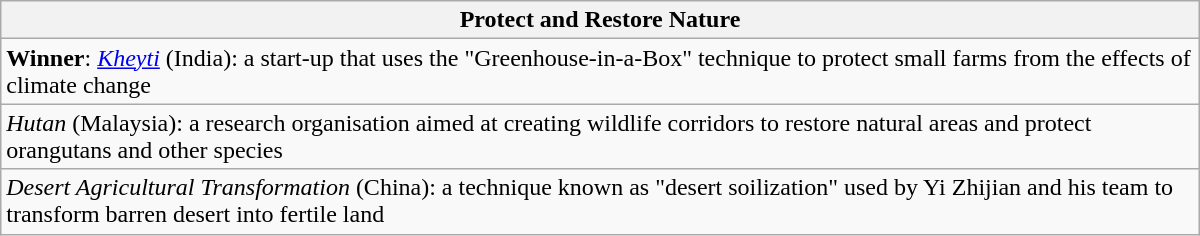<table class="wikitable" style="float:left; float:none;" width="800px">
<tr>
<th>Protect and Restore Nature</th>
</tr>
<tr>
<td><strong>Winner</strong>: <em><a href='#'>Kheyti</a></em> (India): a start-up that uses the "Greenhouse-in-a-Box" technique to protect small farms from the effects of climate change</td>
</tr>
<tr>
<td><em>Hutan</em> (Malaysia): a research organisation aimed at creating wildlife corridors to restore natural areas and protect orangutans and other species</td>
</tr>
<tr>
<td><em>Desert Agricultural Transformation</em> (China): a technique known as "desert soilization" used by Yi Zhijian and his team to transform barren desert into fertile land</td>
</tr>
</table>
